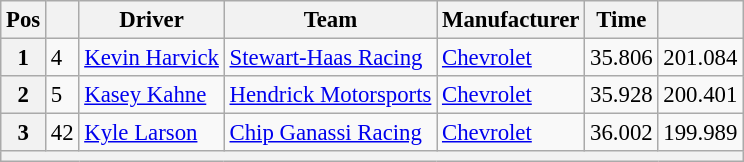<table class="wikitable" style="font-size:95%">
<tr>
<th>Pos</th>
<th></th>
<th>Driver</th>
<th>Team</th>
<th>Manufacturer</th>
<th>Time</th>
<th></th>
</tr>
<tr>
<th>1</th>
<td>4</td>
<td><a href='#'>Kevin Harvick</a></td>
<td><a href='#'>Stewart-Haas Racing</a></td>
<td><a href='#'>Chevrolet</a></td>
<td>35.806</td>
<td>201.084</td>
</tr>
<tr>
<th>2</th>
<td>5</td>
<td><a href='#'>Kasey Kahne</a></td>
<td><a href='#'>Hendrick Motorsports</a></td>
<td><a href='#'>Chevrolet</a></td>
<td>35.928</td>
<td>200.401</td>
</tr>
<tr>
<th>3</th>
<td>42</td>
<td><a href='#'>Kyle Larson</a></td>
<td><a href='#'>Chip Ganassi Racing</a></td>
<td><a href='#'>Chevrolet</a></td>
<td>36.002</td>
<td>199.989</td>
</tr>
<tr>
<th colspan="7"></th>
</tr>
</table>
